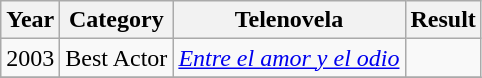<table class="wikitable">
<tr>
<th>Year</th>
<th>Category</th>
<th>Telenovela</th>
<th>Result</th>
</tr>
<tr>
<td>2003</td>
<td>Best Actor</td>
<td><em><a href='#'>Entre el amor y el odio</a></em></td>
<td></td>
</tr>
<tr>
</tr>
</table>
